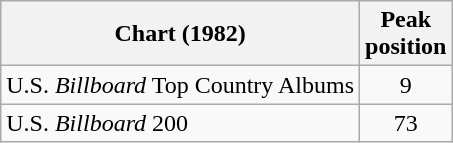<table class="wikitable">
<tr>
<th>Chart (1982)</th>
<th>Peak<br>position</th>
</tr>
<tr>
<td>U.S. <em>Billboard</em> Top Country Albums</td>
<td align="center">9</td>
</tr>
<tr>
<td>U.S. <em>Billboard</em> 200</td>
<td align="center">73</td>
</tr>
</table>
